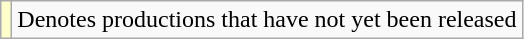<table class="wikitable">
<tr>
<td style="background:#FFFFCC;"></td>
<td>Denotes productions that have not yet been released</td>
</tr>
</table>
